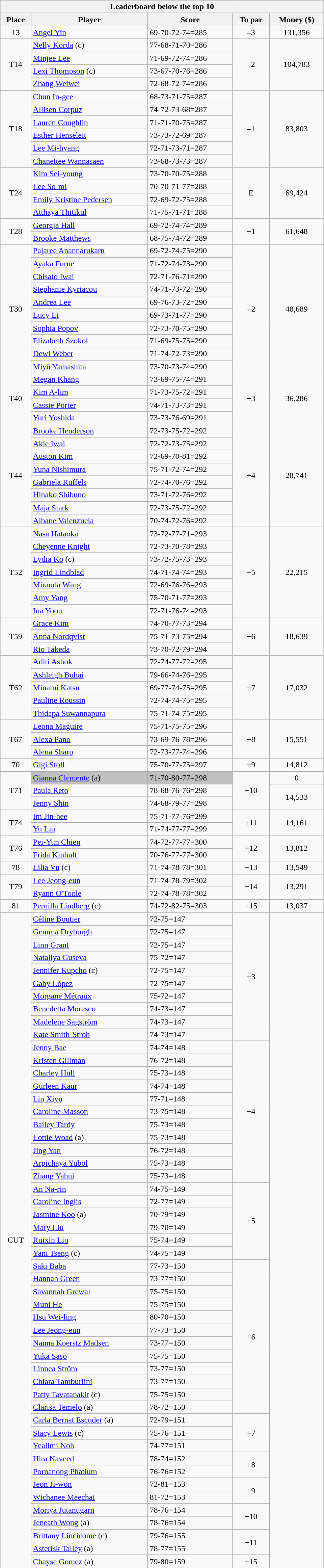<table class="collapsible collapsed wikitable" style="width:40em;margin-top:-1px;">
<tr>
<th scope="col" colspan="6">Leaderboard below the top 10</th>
</tr>
<tr>
<th>Place</th>
<th>Player</th>
<th>Score</th>
<th>To par</th>
<th>Money ($)</th>
</tr>
<tr>
<td align=center>13</td>
<td> <a href='#'>Angel Yin</a></td>
<td>69-70-72-74=285</td>
<td align=center>–3</td>
<td align=center>131,356</td>
</tr>
<tr>
<td rowspan=4 align=center>T14</td>
<td> <a href='#'>Nelly Korda</a> (c)</td>
<td>77-68-71-70=286</td>
<td rowspan=4 align=center>–2</td>
<td rowspan=4 align=center>104,783</td>
</tr>
<tr>
<td> <a href='#'>Minjee Lee</a></td>
<td>71-69-72-74=286</td>
</tr>
<tr>
<td> <a href='#'>Lexi Thompson</a> (c)</td>
<td>73-67-70-76=286</td>
</tr>
<tr>
<td> <a href='#'>Zhang Weiwei</a></td>
<td>72-68-72-74=286</td>
</tr>
<tr>
<td rowspan=6 align=center>T18</td>
<td> <a href='#'>Chun In-gee</a></td>
<td>68-73-71-75=287</td>
<td rowspan=6 align=center>–1</td>
<td rowspan=6 align=center>83,803</td>
</tr>
<tr>
<td> <a href='#'>Allisen Corpuz</a></td>
<td>74-72-73-68=287</td>
</tr>
<tr>
<td> <a href='#'>Lauren Coughlin</a></td>
<td>71-71-70-75=287</td>
</tr>
<tr>
<td> <a href='#'>Esther Henseleit</a></td>
<td>73-73-72-69=287</td>
</tr>
<tr>
<td> <a href='#'>Lee Mi-hyang</a></td>
<td>72-71-73-71=287</td>
</tr>
<tr>
<td> <a href='#'>Chanettee Wannasaen</a></td>
<td>73-68-73-73=287</td>
</tr>
<tr>
<td rowspan=4 align=center>T24</td>
<td> <a href='#'>Kim Sei-young</a></td>
<td>73-70-70-75=288</td>
<td rowspan=4 align=center>E</td>
<td rowspan=4 align=center>69,424</td>
</tr>
<tr>
<td> <a href='#'>Lee So-mi</a></td>
<td>70-70-71-77=288</td>
</tr>
<tr>
<td> <a href='#'>Emily Kristine Pedersen</a></td>
<td>72-69-72-75=288</td>
</tr>
<tr>
<td> <a href='#'>Atthaya Thitikul</a></td>
<td>71-75-71-71=288</td>
</tr>
<tr>
<td rowspan=2 align=center>T28</td>
<td> <a href='#'>Georgia Hall</a></td>
<td>69-72-74-74=289</td>
<td rowspan=2 align=center>+1</td>
<td rowspan=2 align=center>61,648</td>
</tr>
<tr>
<td> <a href='#'>Brooke Matthews</a></td>
<td>68-75-74-72=289</td>
</tr>
<tr>
<td rowspan=10 align=center>T30</td>
<td> <a href='#'>Pajaree Anannarukarn</a></td>
<td>69-72-74-75=290</td>
<td rowspan=10 align=center>+2</td>
<td rowspan=10 align=center>48,689</td>
</tr>
<tr>
<td> <a href='#'>Ayaka Furue</a></td>
<td>71-72-74-73=290</td>
</tr>
<tr>
<td> <a href='#'>Chisato Iwai</a></td>
<td>72-71-76-71=290</td>
</tr>
<tr>
<td> <a href='#'>Stephanie Kyriacou</a></td>
<td>74-71-73-72=290</td>
</tr>
<tr>
<td> <a href='#'>Andrea Lee</a></td>
<td>69-76-73-72=290</td>
</tr>
<tr>
<td> <a href='#'>Lucy Li</a></td>
<td>69-73-71-77=290</td>
</tr>
<tr>
<td> <a href='#'>Sophia Popov</a></td>
<td>72-73-70-75=290</td>
</tr>
<tr>
<td> <a href='#'>Elizabeth Szokol</a></td>
<td>71-69-75-75=290</td>
</tr>
<tr>
<td> <a href='#'>Dewi Weber</a></td>
<td>71-74-72-73=290</td>
</tr>
<tr>
<td> <a href='#'>Miyū Yamashita</a></td>
<td>73-70-73-74=290</td>
</tr>
<tr>
<td rowspan=4 align=center>T40</td>
<td> <a href='#'>Megan Khang</a></td>
<td>73-69-75-74=291</td>
<td rowspan=4 align=center>+3</td>
<td rowspan=4 align=center>36,286</td>
</tr>
<tr>
<td> <a href='#'>Kim A-lim</a></td>
<td>71-73-75-72=291</td>
</tr>
<tr>
<td> <a href='#'>Cassie Porter</a></td>
<td>74-71-73-73=291</td>
</tr>
<tr>
<td> <a href='#'>Yuri Yoshida</a></td>
<td>73-73-76-69=291</td>
</tr>
<tr>
<td rowspan=8 align=center>T44</td>
<td> <a href='#'>Brooke Henderson</a></td>
<td>72-73-75-72=292</td>
<td rowspan=8 align=center>+4</td>
<td rowspan=8 align=center>28,741</td>
</tr>
<tr>
<td> <a href='#'>Akie Iwai</a></td>
<td>72-72-73-75=292</td>
</tr>
<tr>
<td> <a href='#'>Auston Kim</a></td>
<td>72-69-70-81=292</td>
</tr>
<tr>
<td> <a href='#'>Yuna Nishimura</a></td>
<td>75-71-72-74=292</td>
</tr>
<tr>
<td> <a href='#'>Gabriela Ruffels</a></td>
<td>72-74-70-76=292</td>
</tr>
<tr>
<td> <a href='#'>Hinako Shibuno</a></td>
<td>73-71-72-76=292</td>
</tr>
<tr>
<td> <a href='#'>Maja Stark</a></td>
<td>72-73-75-72=292</td>
</tr>
<tr>
<td> <a href='#'>Albane Valenzuela</a></td>
<td>70-74-72-76=292</td>
</tr>
<tr>
<td rowspan=7 align=center>T52</td>
<td> <a href='#'>Nasa Hataoka</a></td>
<td>73-72-77-71=293</td>
<td rowspan=7 align=center>+5</td>
<td rowspan=7 align=center>22,215</td>
</tr>
<tr>
<td> <a href='#'>Cheyenne Knight</a></td>
<td>72-73-70-78=293</td>
</tr>
<tr>
<td> <a href='#'>Lydia Ko</a> (c)</td>
<td>73-72-75-73=293</td>
</tr>
<tr>
<td> <a href='#'>Ingrid Lindblad</a></td>
<td>74-71-74-74=293</td>
</tr>
<tr>
<td> <a href='#'>Miranda Wang</a></td>
<td>72-69-76-76=293</td>
</tr>
<tr>
<td> <a href='#'>Amy Yang</a></td>
<td>75-70-71-77=293</td>
</tr>
<tr>
<td> <a href='#'>Ina Yoon</a></td>
<td>72-71-76-74=293</td>
</tr>
<tr>
<td rowspan=3 align=center>T59</td>
<td> <a href='#'>Grace Kim</a></td>
<td>74-70-77-73=294</td>
<td rowspan=3 align=center>+6</td>
<td rowspan=3 align=center>18,639</td>
</tr>
<tr>
<td> <a href='#'>Anna Nordqvist</a></td>
<td>75-71-73-75=294</td>
</tr>
<tr>
<td> <a href='#'>Rio Takeda</a></td>
<td>73-70-72-79=294</td>
</tr>
<tr>
<td rowspan=5 align=center>T62</td>
<td> <a href='#'>Aditi Ashok</a></td>
<td>72-74-77-72=295</td>
<td rowspan=5 align=center>+7</td>
<td rowspan=5 align=center>17,032</td>
</tr>
<tr>
<td> <a href='#'>Ashleigh Buhai</a></td>
<td>79-66-74-76=295</td>
</tr>
<tr>
<td> <a href='#'>Minami Katsu</a></td>
<td>69-77-74-75=295</td>
</tr>
<tr>
<td> <a href='#'>Pauline Roussin</a></td>
<td>72-74-74-75=295</td>
</tr>
<tr>
<td> <a href='#'>Thidapa Suwannapura</a></td>
<td>75-71-74-75=295</td>
</tr>
<tr>
<td rowspan=3 align=center>T67</td>
<td> <a href='#'>Leona Maguire</a></td>
<td>75-71-75-75=296</td>
<td rowspan=3 align=center>+8</td>
<td rowspan=3 align=center>15,551</td>
</tr>
<tr>
<td> <a href='#'>Alexa Pano</a></td>
<td>73-69-76-78=296</td>
</tr>
<tr>
<td> <a href='#'>Alena Sharp</a></td>
<td>72-73-77-74=296</td>
</tr>
<tr>
<td align=center>70</td>
<td> <a href='#'>Gigi Stoll</a></td>
<td>75-70-77-75=297</td>
<td align=center>+9</td>
<td align=center>14,812</td>
</tr>
<tr>
<td rowspan=3 align=center>T71</td>
<td style="background:silver"> <a href='#'>Gianna Clemente</a> (a)</td>
<td style="background:silver">71-70-80-77=298</td>
<td rowspan=3 align=center>+10</td>
<td align=center>0</td>
</tr>
<tr>
<td> <a href='#'>Paula Reto</a></td>
<td>78-68-76-76=298</td>
<td rowspan=2 align=center>14,533</td>
</tr>
<tr>
<td> <a href='#'>Jenny Shin</a></td>
<td>74-68-79-77=298</td>
</tr>
<tr>
<td rowspan=2 align=center>T74</td>
<td> <a href='#'>Im Jin-hee</a></td>
<td>75-71-77-76=299</td>
<td rowspan=2 align=center>+11</td>
<td rowspan=2 align=center>14,161</td>
</tr>
<tr>
<td> <a href='#'>Yu Liu</a></td>
<td>71-74-77-77=299</td>
</tr>
<tr>
<td rowspan=2 align=center>T76</td>
<td> <a href='#'>Pei-Yun Chien</a></td>
<td>74-72-77-77=300</td>
<td rowspan=2 align=center>+12</td>
<td rowspan=2 align=center>13,812</td>
</tr>
<tr>
<td> <a href='#'>Frida Kinhult</a></td>
<td>70-76-77-77=300</td>
</tr>
<tr>
<td align=center>78</td>
<td> <a href='#'>Lilia Vu</a> (c)</td>
<td>71-74-78-78=301</td>
<td align=center>+13</td>
<td align=center>13,549</td>
</tr>
<tr>
<td rowspan=2 align=center>T79</td>
<td> <a href='#'>Lee Jeong-eun</a></td>
<td>71-74-78-79=302</td>
<td rowspan=2 align=center>+14</td>
<td rowspan=2 align=center>13,291</td>
</tr>
<tr>
<td> <a href='#'>Ryann O'Toole</a></td>
<td>72-74-78-78=302</td>
</tr>
<tr>
<td align=center>81</td>
<td> <a href='#'>Pernilla Lindberg</a> (c)</td>
<td>74-72-82-75=303</td>
<td align=center>+15</td>
<td align=center>13,037</td>
</tr>
<tr>
<td rowspan=51 align=center>CUT</td>
<td> <a href='#'>Céline Boutier</a></td>
<td>72-75=147</td>
<td rowspan=10 align=center>+3</td>
<td rowspan=51></td>
</tr>
<tr>
<td> <a href='#'>Gemma Dryburgh</a></td>
<td>72-75=147</td>
</tr>
<tr>
<td> <a href='#'>Linn Grant</a></td>
<td>72-75=147</td>
</tr>
<tr>
<td> <a href='#'>Nataliya Guseva</a></td>
<td>75-72=147</td>
</tr>
<tr>
<td> <a href='#'>Jennifer Kupcho</a> (c)</td>
<td>72-75=147</td>
</tr>
<tr>
<td> <a href='#'>Gaby López</a></td>
<td>72-75=147</td>
</tr>
<tr>
<td> <a href='#'>Morgane Métraux</a></td>
<td>75-72=147</td>
</tr>
<tr>
<td> <a href='#'>Benedetta Moresco</a></td>
<td>74-73=147</td>
</tr>
<tr>
<td> <a href='#'>Madelene Sagström</a></td>
<td>74-73=147</td>
</tr>
<tr>
<td> <a href='#'>Kate Smith-Stroh</a></td>
<td>74-73=147</td>
</tr>
<tr>
<td> <a href='#'>Jenny Bae</a></td>
<td>74-74=148</td>
<td rowspan=11 align=center>+4</td>
</tr>
<tr>
<td> <a href='#'>Kristen Gillman</a></td>
<td>76-72=148</td>
</tr>
<tr>
<td> <a href='#'>Charley Hull</a></td>
<td>75-73=148</td>
</tr>
<tr>
<td> <a href='#'>Gurleen Kaur</a></td>
<td>74-74=148</td>
</tr>
<tr>
<td> <a href='#'>Lin Xiyu</a></td>
<td>77-71=148</td>
</tr>
<tr>
<td> <a href='#'>Caroline Masson</a></td>
<td>73-75=148</td>
</tr>
<tr>
<td> <a href='#'>Bailey Tardy</a></td>
<td>75-73=148</td>
</tr>
<tr>
<td> <a href='#'>Lottie Woad</a> (a)</td>
<td>75-73=148</td>
</tr>
<tr>
<td> <a href='#'>Jing Yan</a></td>
<td>76-72=148</td>
</tr>
<tr>
<td> <a href='#'>Arpichaya Yubol</a></td>
<td>75-73=148</td>
</tr>
<tr>
<td> <a href='#'>Zhang Yahui</a></td>
<td>75-73=148</td>
</tr>
<tr>
<td> <a href='#'>An Na-rin</a></td>
<td>74-75=149</td>
<td rowspan=6 align=center>+5</td>
</tr>
<tr>
<td> <a href='#'>Caroline Inglis</a></td>
<td>72-77=149</td>
</tr>
<tr>
<td> <a href='#'>Jasmine Koo</a> (a)</td>
<td>70-79=149</td>
</tr>
<tr>
<td> <a href='#'>Mary Liu</a></td>
<td>79-70=149</td>
</tr>
<tr>
<td> <a href='#'>Ruixin Liu</a></td>
<td>75-74=149</td>
</tr>
<tr>
<td> <a href='#'>Yani Tseng</a> (c)</td>
<td>74-75=149</td>
</tr>
<tr>
<td> <a href='#'>Saki Baba</a></td>
<td>77-73=150</td>
<td rowspan=12 align=center>+6</td>
</tr>
<tr>
<td> <a href='#'>Hannah Green</a></td>
<td>73-77=150</td>
</tr>
<tr>
<td> <a href='#'>Savannah Grewal</a></td>
<td>75-75=150</td>
</tr>
<tr>
<td> <a href='#'>Muni He</a></td>
<td>75-75=150</td>
</tr>
<tr>
<td> <a href='#'>Hsu Wei-ling</a></td>
<td>80-70=150</td>
</tr>
<tr>
<td> <a href='#'>Lee Jeong-eun</a></td>
<td>77-73=150</td>
</tr>
<tr>
<td> <a href='#'>Nanna Koerstz Madsen</a></td>
<td>73-77=150</td>
</tr>
<tr>
<td> <a href='#'>Yuka Saso</a></td>
<td>75-75=150</td>
</tr>
<tr>
<td> <a href='#'>Linnea Ström</a></td>
<td>73-77=150</td>
</tr>
<tr>
<td> <a href='#'>Chiara Tamburlini</a></td>
<td>73-77=150</td>
</tr>
<tr>
<td> <a href='#'>Patty Tavatanakit</a> (c)</td>
<td>75-75=150</td>
</tr>
<tr>
<td> <a href='#'>Clarisa Temelo</a> (a)</td>
<td>78-72=150</td>
</tr>
<tr>
<td> <a href='#'>Carla Bernat Escuder</a> (a)</td>
<td>72-79=151</td>
<td rowspan=3 align=center>+7</td>
</tr>
<tr>
<td> <a href='#'>Stacy Lewis</a> (c)</td>
<td>75-76=151</td>
</tr>
<tr>
<td> <a href='#'>Yealimi Noh</a></td>
<td>74-77=151</td>
</tr>
<tr>
<td> <a href='#'>Hira Naveed</a></td>
<td>78-74=152</td>
<td rowspan=2 align=center>+8</td>
</tr>
<tr>
<td> <a href='#'>Pornanong Phatlum</a></td>
<td>76-76=152</td>
</tr>
<tr>
<td> <a href='#'>Jeon Ji-won</a></td>
<td>72-81=153</td>
<td rowspan=2 align=center>+9</td>
</tr>
<tr>
<td> <a href='#'>Wichanee Meechai</a></td>
<td>81-72=153</td>
</tr>
<tr>
<td> <a href='#'>Moriya Jutanugarn</a></td>
<td>78-76=154</td>
<td rowspan=2 align=center>+10</td>
</tr>
<tr>
<td> <a href='#'>Jeneath Wong</a> (a)</td>
<td>78-76=154</td>
</tr>
<tr>
<td> <a href='#'>Brittany Lincicome</a> (c)</td>
<td>79-76=155</td>
<td rowspan=2 align=center>+11</td>
</tr>
<tr>
<td> <a href='#'>Asterisk Talley</a> (a)</td>
<td>78-77=155</td>
</tr>
<tr>
<td> <a href='#'>Chayse Gomez</a> (a)</td>
<td>79-80=159</td>
<td align=center>+15</td>
</tr>
</table>
